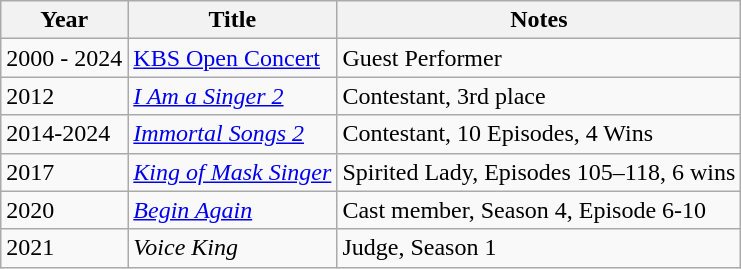<table class=wikitable>
<tr>
<th>Year</th>
<th>Title</th>
<th>Notes</th>
</tr>
<tr>
<td>2000 - 2024</td>
<td><a href='#'>KBS Open Concert</a></td>
<td>Guest Performer</td>
</tr>
<tr>
<td>2012</td>
<td><em><a href='#'>I Am a Singer 2</a></em></td>
<td>Contestant, 3rd place</td>
</tr>
<tr>
<td>2014-2024</td>
<td><em><a href='#'>Immortal Songs 2</a></em></td>
<td>Contestant, 10 Episodes, 4 Wins</td>
</tr>
<tr>
<td>2017</td>
<td><em><a href='#'>King of Mask Singer</a></em></td>
<td>Spirited Lady, Episodes 105–118, 6 wins</td>
</tr>
<tr>
<td>2020</td>
<td><em><a href='#'>Begin Again</a></em></td>
<td>Cast member, Season 4, Episode 6-10</td>
</tr>
<tr>
<td>2021</td>
<td><em>Voice King</em></td>
<td>Judge, Season 1</td>
</tr>
</table>
